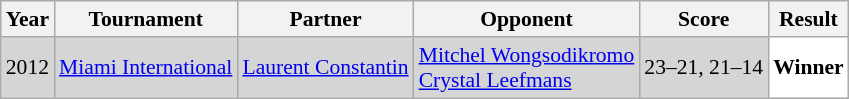<table class="sortable wikitable" style="font-size: 90%;">
<tr>
<th>Year</th>
<th>Tournament</th>
<th>Partner</th>
<th>Opponent</th>
<th>Score</th>
<th>Result</th>
</tr>
<tr style="background:#D5D5D5">
<td align="center">2012</td>
<td align="left"><a href='#'>Miami International</a></td>
<td align="left"> <a href='#'>Laurent Constantin</a></td>
<td align="left"> <a href='#'>Mitchel Wongsodikromo</a><br> <a href='#'>Crystal Leefmans</a></td>
<td align="left">23–21, 21–14</td>
<td style="text-align:left; background:white"> <strong>Winner</strong></td>
</tr>
</table>
